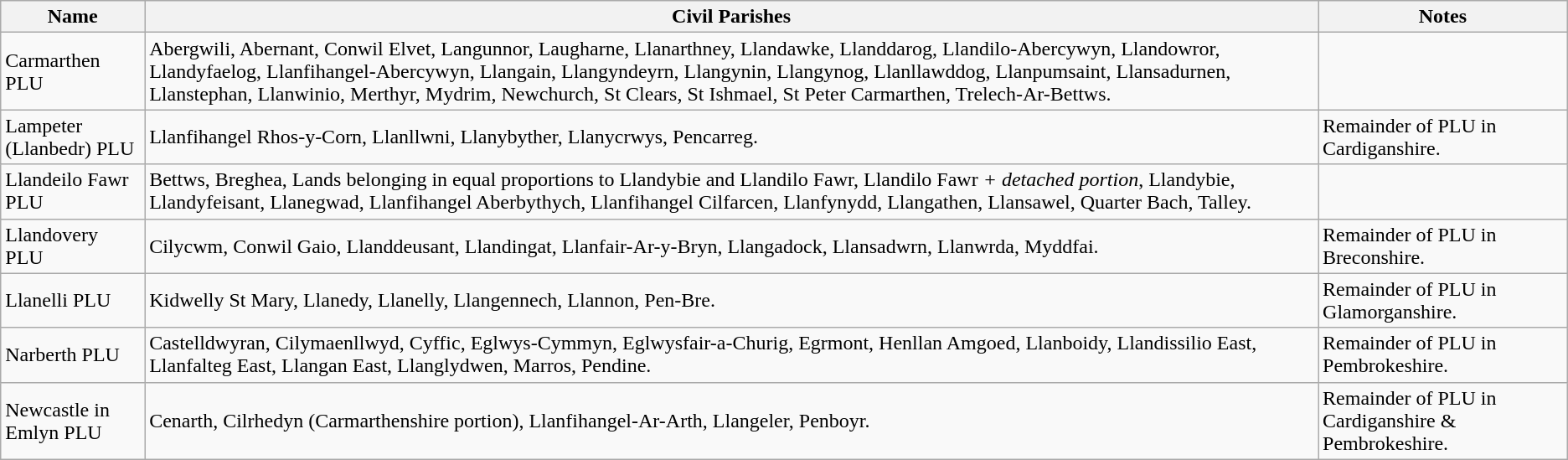<table class="wikitable">
<tr>
<th>Name</th>
<th>Civil Parishes</th>
<th>Notes</th>
</tr>
<tr>
<td>Carmarthen PLU</td>
<td>Abergwili, Abernant, Conwil Elvet, Langunnor, Laugharne, Llanarthney, Llandawke, Llanddarog, Llandilo-Abercywyn, Llandowror, Llandyfaelog, Llanfihangel-Abercywyn, Llangain, Llangyndeyrn, Llangynin, Llangynog, Llanllawddog, Llanpumsaint, Llansadurnen, Llanstephan, Llanwinio, Merthyr, Mydrim, Newchurch, St Clears, St Ishmael, St Peter Carmarthen, Trelech-Ar-Bettws.</td>
<td></td>
</tr>
<tr>
<td>Lampeter (Llanbedr) PLU</td>
<td>Llanfihangel Rhos-y-Corn, Llanllwni, Llanybyther, Llanycrwys, Pencarreg.</td>
<td>Remainder of PLU in Cardiganshire.</td>
</tr>
<tr>
<td>Llandeilo Fawr PLU</td>
<td>Bettws, Breghea, Lands belonging in equal proportions to Llandybie and Llandilo Fawr, Llandilo Fawr <em>+ detached portion</em>, Llandybie, Llandyfeisant, Llanegwad, Llanfihangel Aberbythych, Llanfihangel Cilfarcen, Llanfynydd, Llangathen, Llansawel, Quarter Bach, Talley.</td>
<td></td>
</tr>
<tr>
<td>Llandovery PLU</td>
<td>Cilycwm, Conwil Gaio, Llanddeusant, Llandingat, Llanfair-Ar-y-Bryn, Llangadock, Llansadwrn, Llanwrda, Myddfai.</td>
<td>Remainder of PLU in Breconshire.</td>
</tr>
<tr>
<td>Llanelli PLU</td>
<td>Kidwelly St Mary, Llanedy, Llanelly, Llangennech, Llannon, Pen-Bre.</td>
<td>Remainder of PLU in Glamorganshire.</td>
</tr>
<tr>
<td>Narberth PLU</td>
<td>Castelldwyran, Cilymaenllwyd, Cyffic, Eglwys-Cymmyn, Eglwysfair-a-Churig, Egrmont, Henllan Amgoed, Llanboidy, Llandissilio East, Llanfalteg East, Llangan East, Llanglydwen, Marros, Pendine.</td>
<td>Remainder of PLU in Pembrokeshire.</td>
</tr>
<tr>
<td>Newcastle in Emlyn PLU</td>
<td>Cenarth, Cilrhedyn (Carmarthenshire portion), Llanfihangel-Ar-Arth, Llangeler, Penboyr.</td>
<td>Remainder of PLU in Cardiganshire & Pembrokeshire.</td>
</tr>
</table>
